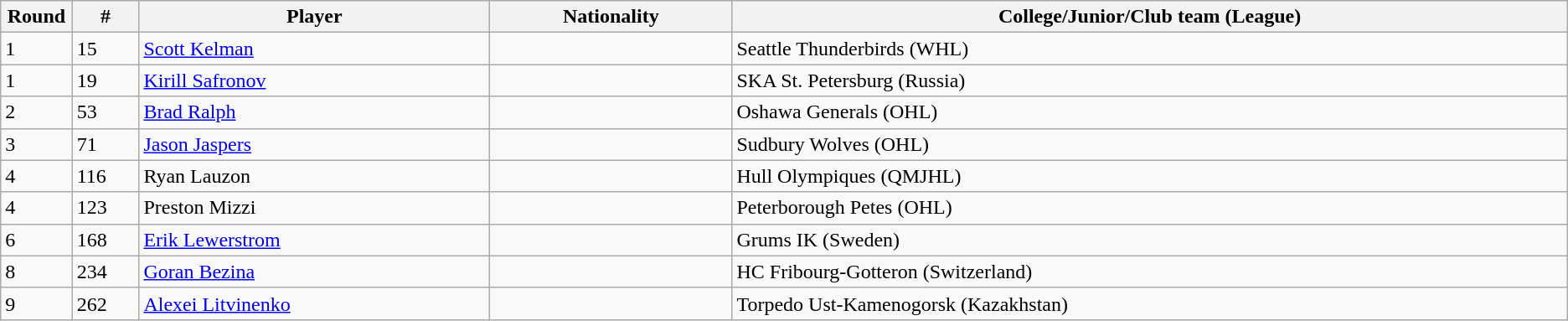<table class="wikitable">
<tr align="center">
<th bgcolor="#DDDDFF" width="4.0%">Round</th>
<th bgcolor="#DDDDFF" width="4.0%">#</th>
<th bgcolor="#DDDDFF" width="21.0%">Player</th>
<th bgcolor="#DDDDFF" width="14.5%">Nationality</th>
<th bgcolor="#DDDDFF" width="50.0%">College/Junior/Club team (League)</th>
</tr>
<tr>
<td>1</td>
<td>15</td>
<td><a href='#'>Scott Kelman</a></td>
<td></td>
<td>Seattle Thunderbirds (WHL)</td>
</tr>
<tr>
<td>1</td>
<td>19</td>
<td><a href='#'>Kirill Safronov</a></td>
<td></td>
<td>SKA St. Petersburg (Russia)</td>
</tr>
<tr>
<td>2</td>
<td>53</td>
<td><a href='#'>Brad Ralph</a></td>
<td></td>
<td>Oshawa Generals (OHL)</td>
</tr>
<tr>
<td>3</td>
<td>71</td>
<td><a href='#'>Jason Jaspers</a></td>
<td></td>
<td>Sudbury Wolves (OHL)</td>
</tr>
<tr>
<td>4</td>
<td>116</td>
<td>Ryan Lauzon</td>
<td></td>
<td>Hull Olympiques (QMJHL)</td>
</tr>
<tr>
<td>4</td>
<td>123</td>
<td>Preston Mizzi</td>
<td></td>
<td>Peterborough Petes (OHL)</td>
</tr>
<tr>
<td>6</td>
<td>168</td>
<td><a href='#'>Erik Lewerstrom</a></td>
<td></td>
<td>Grums IK (Sweden)</td>
</tr>
<tr>
<td>8</td>
<td>234</td>
<td><a href='#'>Goran Bezina</a></td>
<td></td>
<td>HC Fribourg-Gotteron (Switzerland)</td>
</tr>
<tr>
<td>9</td>
<td>262</td>
<td><a href='#'>Alexei Litvinenko</a></td>
<td></td>
<td>Torpedo Ust-Kamenogorsk (Kazakhstan)</td>
</tr>
</table>
